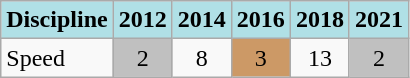<table class="wikitable" style="text-align: center;">
<tr>
<th style="background: #b0e0e6;">Discipline</th>
<th style="background: #b0e0e6;">2012</th>
<th style="background: #b0e0e6;">2014</th>
<th style="background: #b0e0e6;">2016</th>
<th style="background: #b0e0e6;">2018</th>
<th style="background: #b0e0e6;">2021</th>
</tr>
<tr>
<td align="left">Speed</td>
<td style="background: Silver;">2</td>
<td>8</td>
<td style="background: #cc9966;">3</td>
<td>13</td>
<td style="background: Silver;">2</td>
</tr>
</table>
